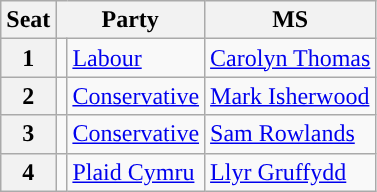<table class="wikitable">
<tr>
<th>Seat</th>
<th colspan=2>Party</th>
<th>MS</th>
</tr>
<tr>
<th>1</th>
<td style="color:inherit;background:"></td>
<td><a href='#'>Labour</a></td>
<td><a href='#'>Carolyn Thomas</a></td>
</tr>
<tr>
<th>2</th>
<td style="color:inherit;background:"></td>
<td><a href='#'>Conservative</a></td>
<td><a href='#'>Mark Isherwood</a></td>
</tr>
<tr>
<th>3</th>
<td style="color:inherit;background:"></td>
<td><a href='#'>Conservative</a></td>
<td><a href='#'>Sam Rowlands</a></td>
</tr>
<tr>
<th>4</th>
<td style="color:inherit;background:"></td>
<td><a href='#'>Plaid Cymru</a></td>
<td><a href='#'>Llyr Gruffydd</a></td>
</tr>
</table>
